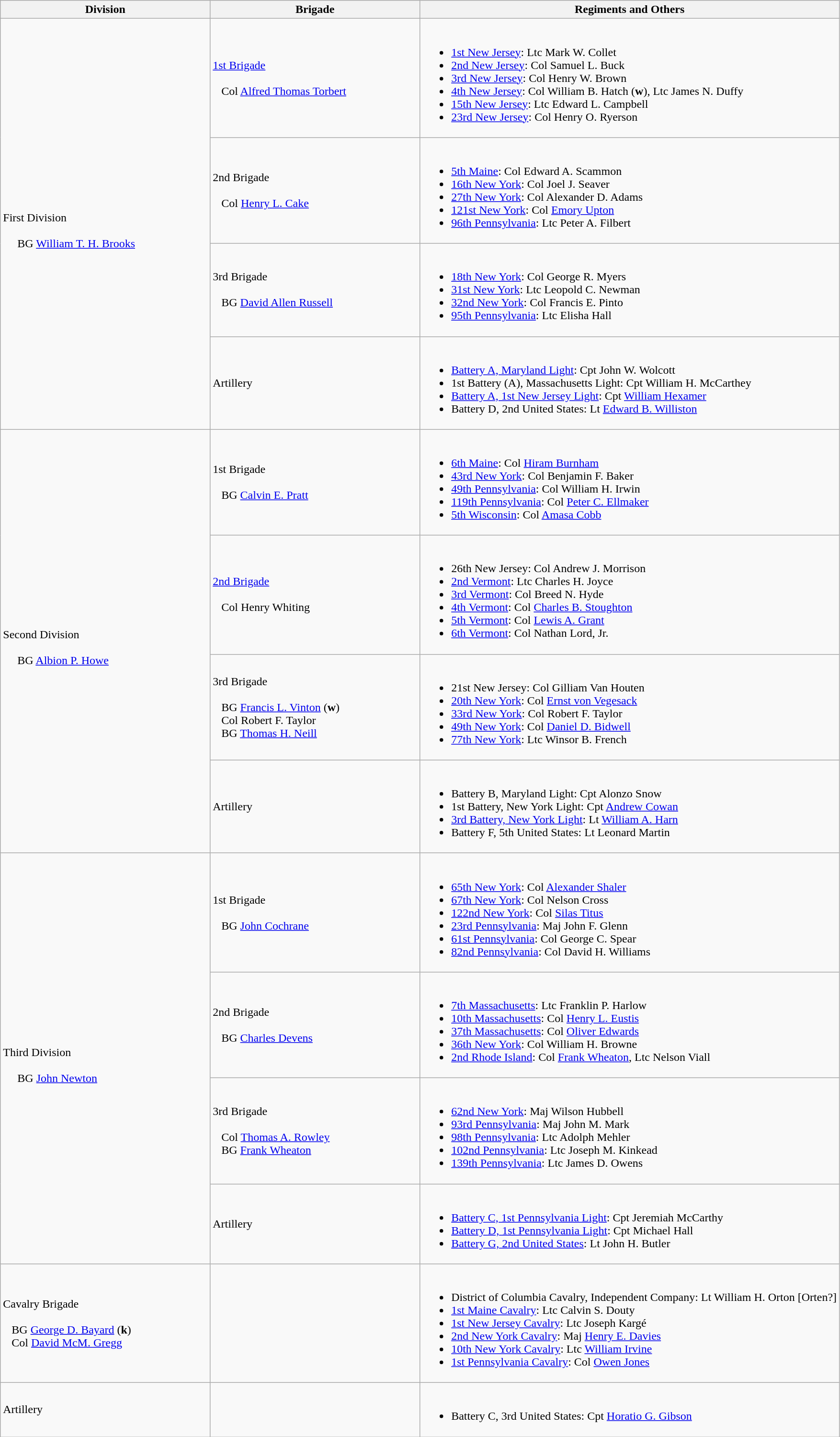<table class="wikitable">
<tr>
<th width=25%>Division</th>
<th width=25%>Brigade</th>
<th>Regiments and Others</th>
</tr>
<tr>
<td rowspan=4><br>First Division<br><br>    
BG <a href='#'>William T. H. Brooks</a></td>
<td><a href='#'>1st Brigade</a><br><br>  
Col <a href='#'>Alfred Thomas Torbert</a></td>
<td><br><ul><li><a href='#'>1st New Jersey</a>: Ltc Mark W. Collet</li><li><a href='#'>2nd New Jersey</a>: Col Samuel L. Buck</li><li><a href='#'>3rd New Jersey</a>: Col Henry W. Brown</li><li><a href='#'>4th New Jersey</a>: Col William B. Hatch (<strong>w</strong>), Ltc James N. Duffy</li><li><a href='#'>15th New Jersey</a>: Ltc Edward L. Campbell</li><li><a href='#'>23rd New Jersey</a>: Col Henry O. Ryerson</li></ul></td>
</tr>
<tr>
<td>2nd Brigade<br><br>  
Col <a href='#'>Henry L. Cake</a></td>
<td><br><ul><li><a href='#'>5th Maine</a>: Col Edward A. Scammon</li><li><a href='#'>16th New York</a>: Col Joel J. Seaver</li><li><a href='#'>27th New York</a>: Col Alexander D. Adams</li><li><a href='#'>121st New York</a>: Col <a href='#'>Emory Upton</a></li><li><a href='#'>96th Pennsylvania</a>: Ltc Peter A. Filbert</li></ul></td>
</tr>
<tr>
<td>3rd Brigade<br><br>  
BG <a href='#'>David Allen Russell</a></td>
<td><br><ul><li><a href='#'>18th New York</a>: Col George R. Myers</li><li><a href='#'>31st New York</a>: Ltc Leopold C. Newman</li><li><a href='#'>32nd New York</a>: Col Francis E. Pinto</li><li><a href='#'>95th Pennsylvania</a>: Ltc Elisha Hall</li></ul></td>
</tr>
<tr>
<td>Artillery</td>
<td><br><ul><li><a href='#'>Battery A, Maryland Light</a>: Cpt John W. Wolcott</li><li>1st Battery (A), Massachusetts Light: Cpt William H. McCarthey</li><li><a href='#'>Battery A, 1st New Jersey Light</a>: Cpt <a href='#'>William Hexamer</a></li><li>Battery D, 2nd United States: Lt <a href='#'>Edward B. Williston</a></li></ul></td>
</tr>
<tr>
<td rowspan=4><br>Second Division<br><br>    
BG <a href='#'>Albion P. Howe</a></td>
<td>1st Brigade<br><br>  
BG <a href='#'>Calvin E. Pratt</a></td>
<td><br><ul><li><a href='#'>6th Maine</a>: Col <a href='#'>Hiram Burnham</a></li><li><a href='#'>43rd New York</a>: Col Benjamin F. Baker</li><li><a href='#'>49th Pennsylvania</a>: Col William H. Irwin</li><li><a href='#'>119th Pennsylvania</a>: Col <a href='#'>Peter C. Ellmaker</a></li><li><a href='#'>5th Wisconsin</a>: Col <a href='#'>Amasa Cobb</a></li></ul></td>
</tr>
<tr>
<td><a href='#'>2nd Brigade</a><br><br>  
Col Henry Whiting</td>
<td><br><ul><li>26th New Jersey: Col Andrew J. Morrison</li><li><a href='#'>2nd Vermont</a>: Ltc Charles H. Joyce</li><li><a href='#'>3rd Vermont</a>: Col Breed N. Hyde</li><li><a href='#'>4th Vermont</a>: Col <a href='#'>Charles B. Stoughton</a></li><li><a href='#'>5th Vermont</a>: Col <a href='#'>Lewis A. Grant</a></li><li><a href='#'>6th Vermont</a>: Col Nathan Lord, Jr.</li></ul></td>
</tr>
<tr>
<td>3rd Brigade<br><br>  
BG <a href='#'>Francis L. Vinton</a> (<strong>w</strong>)
<br>  
Col Robert F. Taylor
<br>  
BG <a href='#'>Thomas H. Neill</a></td>
<td><br><ul><li>21st New Jersey: Col Gilliam Van Houten</li><li><a href='#'>20th New York</a>: Col <a href='#'>Ernst von Vegesack</a></li><li><a href='#'>33rd New York</a>: Col Robert F. Taylor</li><li><a href='#'>49th New York</a>: Col <a href='#'>Daniel D. Bidwell</a></li><li><a href='#'>77th New York</a>: Ltc Winsor B. French</li></ul></td>
</tr>
<tr>
<td>Artillery</td>
<td><br><ul><li>Battery B, Maryland Light: Cpt Alonzo Snow</li><li>1st Battery, New York Light: Cpt <a href='#'>Andrew Cowan</a></li><li><a href='#'>3rd Battery, New York Light</a>: Lt <a href='#'>William A. Harn</a></li><li>Battery F, 5th United States: Lt Leonard Martin</li></ul></td>
</tr>
<tr>
<td rowspan=4><br>Third Division<br><br>    
BG <a href='#'>John Newton</a></td>
<td>1st Brigade<br><br>  
BG <a href='#'>John Cochrane</a></td>
<td><br><ul><li><a href='#'>65th New York</a>: Col <a href='#'>Alexander Shaler</a></li><li><a href='#'>67th New York</a>: Col Nelson Cross</li><li><a href='#'>122nd New York</a>: Col <a href='#'>Silas Titus</a></li><li><a href='#'>23rd Pennsylvania</a>: Maj John F. Glenn</li><li><a href='#'>61st Pennsylvania</a>: Col George C. Spear</li><li><a href='#'>82nd Pennsylvania</a>: Col David H. Williams</li></ul></td>
</tr>
<tr>
<td>2nd Brigade<br><br>  
BG <a href='#'>Charles Devens</a></td>
<td><br><ul><li><a href='#'>7th Massachusetts</a>: Ltc Franklin P. Harlow</li><li><a href='#'>10th Massachusetts</a>: Col <a href='#'>Henry L. Eustis</a></li><li><a href='#'>37th Massachusetts</a>: Col <a href='#'>Oliver Edwards</a></li><li><a href='#'>36th New York</a>: Col William H. Browne</li><li><a href='#'>2nd Rhode Island</a>: Col <a href='#'>Frank Wheaton</a>, Ltc Nelson Viall</li></ul></td>
</tr>
<tr>
<td>3rd Brigade<br><br>  
Col <a href='#'>Thomas A. Rowley</a>
<br>  
BG <a href='#'>Frank Wheaton</a></td>
<td><br><ul><li><a href='#'>62nd New York</a>: Maj Wilson Hubbell</li><li><a href='#'>93rd Pennsylvania</a>: Maj John M. Mark</li><li><a href='#'>98th Pennsylvania</a>: Ltc Adolph Mehler</li><li><a href='#'>102nd Pennsylvania</a>: Ltc Joseph M. Kinkead</li><li><a href='#'>139th Pennsylvania</a>: Ltc James D. Owens</li></ul></td>
</tr>
<tr>
<td>Artillery</td>
<td><br><ul><li><a href='#'>Battery C, 1st Pennsylvania Light</a>: Cpt Jeremiah McCarthy</li><li><a href='#'>Battery D, 1st Pennsylvania Light</a>: Cpt Michael Hall</li><li><a href='#'>Battery G, 2nd United States</a>: Lt John H. Butler</li></ul></td>
</tr>
<tr>
<td>Cavalry Brigade<br><br>  
BG <a href='#'>George D. Bayard</a> (<strong>k</strong>)
<br>  
Col <a href='#'>David McM. Gregg</a></td>
<td></td>
<td><br><ul><li>District of Columbia Cavalry, Independent Company: Lt William H. Orton [Orten?]</li><li><a href='#'>1st Maine Cavalry</a>: Ltc Calvin S. Douty</li><li><a href='#'>1st New Jersey Cavalry</a>: Ltc Joseph Kargé</li><li><a href='#'>2nd New York Cavalry</a>: Maj <a href='#'>Henry E. Davies</a></li><li><a href='#'>10th New York Cavalry</a>: Ltc <a href='#'>William Irvine</a></li><li><a href='#'>1st Pennsylvania Cavalry</a>: Col <a href='#'>Owen Jones</a></li></ul></td>
</tr>
<tr>
<td>Artillery</td>
<td></td>
<td><br><ul><li>Battery C, 3rd United States: Cpt <a href='#'>Horatio G. Gibson</a></li></ul></td>
</tr>
</table>
